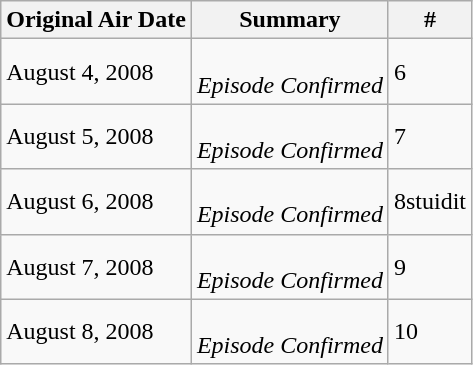<table class="wikitable">
<tr>
<th>Original Air Date</th>
<th>Summary</th>
<th>#</th>
</tr>
<tr>
<td>August 4, 2008</td>
<td><br><em>Episode Confirmed</em></td>
<td>6</td>
</tr>
<tr>
<td>August 5, 2008</td>
<td><br><em>Episode Confirmed</em></td>
<td>7</td>
</tr>
<tr>
<td>August 6, 2008</td>
<td><br><em>Episode Confirmed</em></td>
<td>8stuidit</td>
</tr>
<tr>
<td>August 7, 2008</td>
<td><br><em>Episode Confirmed</em></td>
<td>9</td>
</tr>
<tr>
<td>August 8, 2008</td>
<td><br><em>Episode Confirmed</em></td>
<td>10</td>
</tr>
</table>
